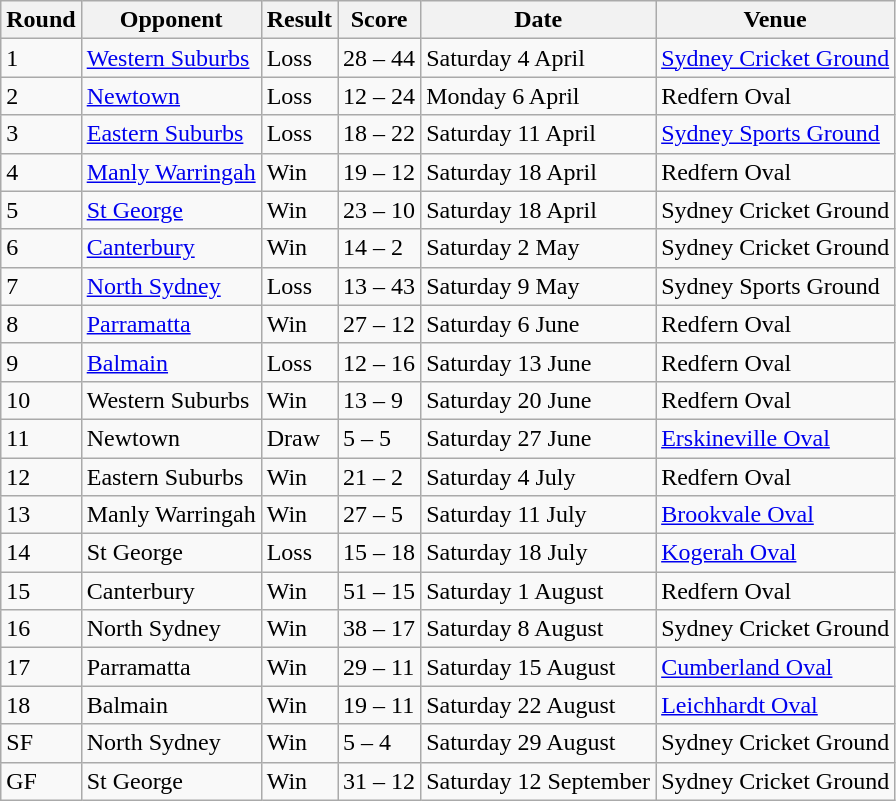<table class="wikitable" style="text-align:left;">
<tr>
<th>Round</th>
<th>Opponent</th>
<th>Result</th>
<th>Score</th>
<th>Date</th>
<th>Venue</th>
</tr>
<tr>
<td>1</td>
<td><a href='#'>Western Suburbs</a></td>
<td>Loss</td>
<td>28 – 44</td>
<td>Saturday 4 April</td>
<td><a href='#'>Sydney Cricket Ground</a></td>
</tr>
<tr>
<td>2</td>
<td><a href='#'>Newtown</a></td>
<td>Loss</td>
<td>12 – 24</td>
<td>Monday 6 April</td>
<td>Redfern Oval</td>
</tr>
<tr>
<td>3</td>
<td><a href='#'>Eastern Suburbs</a></td>
<td>Loss</td>
<td>18 – 22</td>
<td>Saturday 11 April</td>
<td><a href='#'>Sydney Sports Ground</a></td>
</tr>
<tr>
<td>4</td>
<td><a href='#'>Manly Warringah</a></td>
<td>Win</td>
<td>19 – 12</td>
<td>Saturday 18 April</td>
<td>Redfern Oval</td>
</tr>
<tr>
<td>5</td>
<td><a href='#'>St George</a></td>
<td>Win</td>
<td>23 – 10</td>
<td>Saturday 18 April</td>
<td>Sydney Cricket Ground</td>
</tr>
<tr>
<td>6</td>
<td><a href='#'>Canterbury</a></td>
<td>Win</td>
<td>14 – 2</td>
<td>Saturday 2 May</td>
<td>Sydney Cricket Ground</td>
</tr>
<tr>
<td>7</td>
<td><a href='#'>North Sydney</a></td>
<td>Loss</td>
<td>13 – 43</td>
<td>Saturday 9 May</td>
<td>Sydney Sports Ground</td>
</tr>
<tr>
<td>8</td>
<td><a href='#'>Parramatta</a></td>
<td>Win</td>
<td>27 – 12</td>
<td>Saturday 6 June</td>
<td>Redfern Oval</td>
</tr>
<tr>
<td>9</td>
<td><a href='#'>Balmain</a></td>
<td>Loss</td>
<td>12 – 16</td>
<td>Saturday 13 June</td>
<td>Redfern Oval</td>
</tr>
<tr>
<td>10</td>
<td>Western Suburbs</td>
<td>Win</td>
<td>13 – 9</td>
<td>Saturday 20 June</td>
<td>Redfern Oval</td>
</tr>
<tr>
<td>11</td>
<td>Newtown</td>
<td>Draw</td>
<td>5 – 5</td>
<td>Saturday 27 June</td>
<td><a href='#'>Erskineville Oval</a></td>
</tr>
<tr>
<td>12</td>
<td>Eastern Suburbs</td>
<td>Win</td>
<td>21 – 2</td>
<td>Saturday 4 July</td>
<td>Redfern Oval</td>
</tr>
<tr>
<td>13</td>
<td>Manly Warringah</td>
<td>Win</td>
<td>27 – 5</td>
<td>Saturday 11 July</td>
<td><a href='#'>Brookvale Oval</a></td>
</tr>
<tr>
<td>14</td>
<td>St George</td>
<td>Loss</td>
<td>15 – 18</td>
<td>Saturday 18 July</td>
<td><a href='#'>Kogerah Oval</a></td>
</tr>
<tr>
<td>15</td>
<td>Canterbury</td>
<td>Win</td>
<td>51 – 15</td>
<td>Saturday 1 August</td>
<td>Redfern Oval</td>
</tr>
<tr>
<td>16</td>
<td>North Sydney</td>
<td>Win</td>
<td>38 – 17</td>
<td>Saturday 8 August</td>
<td>Sydney Cricket Ground</td>
</tr>
<tr>
<td>17</td>
<td>Parramatta</td>
<td>Win</td>
<td>29 – 11</td>
<td>Saturday 15 August</td>
<td><a href='#'>Cumberland Oval</a></td>
</tr>
<tr>
<td>18</td>
<td>Balmain</td>
<td>Win</td>
<td>19 – 11</td>
<td>Saturday 22 August</td>
<td><a href='#'>Leichhardt Oval</a></td>
</tr>
<tr>
<td>SF</td>
<td>North Sydney</td>
<td>Win</td>
<td>5 – 4</td>
<td>Saturday 29 August</td>
<td>Sydney Cricket Ground</td>
</tr>
<tr>
<td>GF</td>
<td>St George</td>
<td>Win</td>
<td>31 – 12</td>
<td>Saturday 12 September</td>
<td>Sydney Cricket Ground</td>
</tr>
</table>
